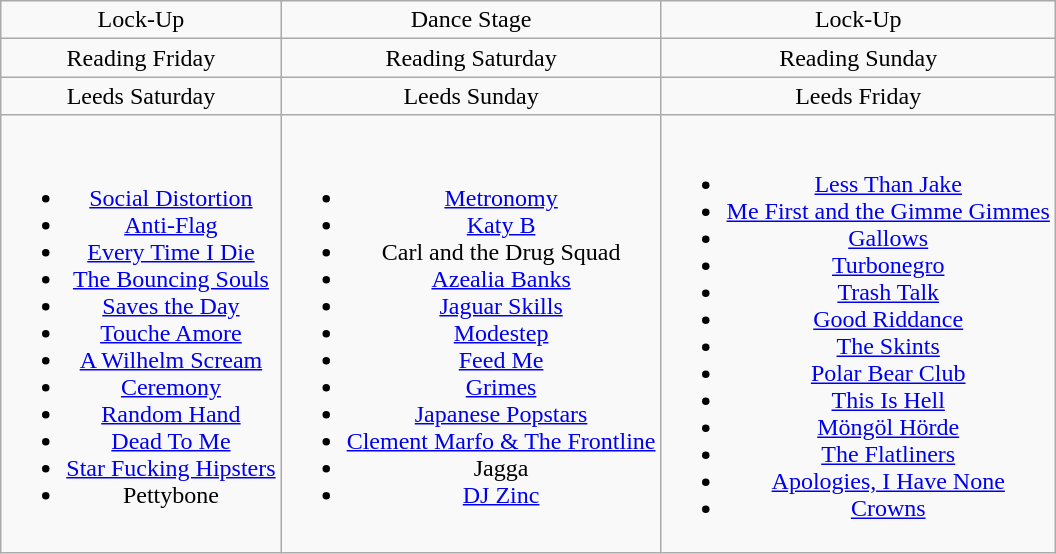<table class="wikitable plainrowheaders" style="text-align:center;">
<tr>
<td>Lock-Up</td>
<td>Dance Stage</td>
<td>Lock-Up</td>
</tr>
<tr>
<td>Reading Friday</td>
<td>Reading Saturday</td>
<td>Reading Sunday</td>
</tr>
<tr>
<td>Leeds Saturday</td>
<td>Leeds Sunday</td>
<td>Leeds Friday</td>
</tr>
<tr>
<td><br><ul><li><a href='#'>Social Distortion</a></li><li><a href='#'>Anti-Flag</a></li><li><a href='#'>Every Time I Die</a></li><li><a href='#'>The Bouncing Souls</a></li><li><a href='#'>Saves the Day</a></li><li><a href='#'>Touche Amore</a></li><li><a href='#'>A Wilhelm Scream</a></li><li><a href='#'>Ceremony</a></li><li><a href='#'>Random Hand</a></li><li><a href='#'>Dead To Me</a></li><li><a href='#'>Star Fucking Hipsters</a></li><li>Pettybone</li></ul></td>
<td><br><ul><li><a href='#'>Metronomy</a></li><li><a href='#'>Katy B</a></li><li>Carl and the Drug Squad</li><li><a href='#'>Azealia Banks</a></li><li><a href='#'>Jaguar Skills</a></li><li><a href='#'>Modestep</a></li><li><a href='#'>Feed Me</a></li><li><a href='#'>Grimes</a></li><li><a href='#'>Japanese Popstars</a></li><li><a href='#'>Clement Marfo & The Frontline</a></li><li>Jagga</li><li><a href='#'>DJ Zinc</a></li></ul></td>
<td><br><ul><li><a href='#'>Less Than Jake</a></li><li><a href='#'>Me First and the Gimme Gimmes</a></li><li><a href='#'>Gallows</a></li><li><a href='#'>Turbonegro</a></li><li><a href='#'>Trash Talk</a></li><li><a href='#'>Good Riddance</a></li><li><a href='#'>The Skints</a></li><li><a href='#'>Polar Bear Club</a></li><li><a href='#'>This Is Hell</a></li><li><a href='#'>Möngöl Hörde</a></li><li><a href='#'>The Flatliners</a></li><li><a href='#'>Apologies, I Have None</a></li><li><a href='#'>Crowns</a></li></ul></td>
</tr>
</table>
